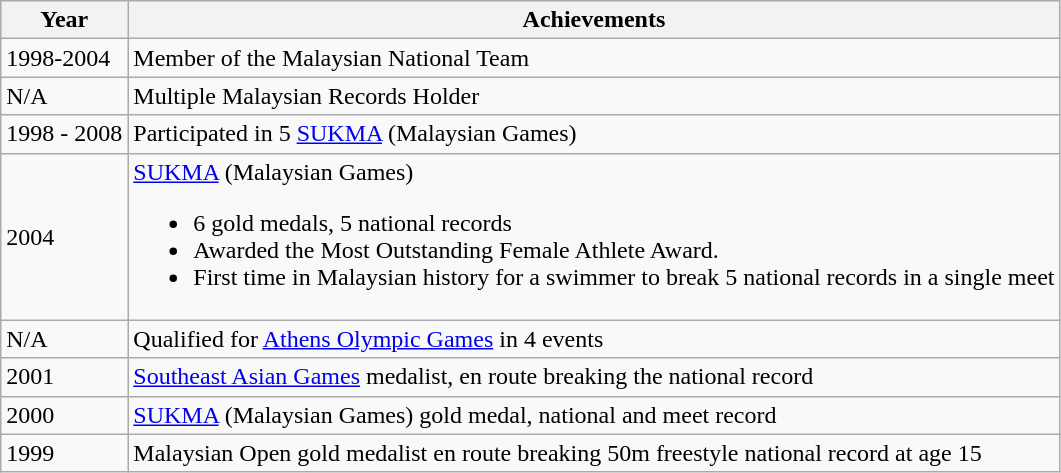<table class="wikitable">
<tr>
<th>Year</th>
<th>Achievements</th>
</tr>
<tr>
<td>1998-2004</td>
<td>Member of the Malaysian National Team</td>
</tr>
<tr>
<td>N/A</td>
<td>Multiple Malaysian Records Holder</td>
</tr>
<tr>
<td>1998 - 2008</td>
<td>Participated in 5 <a href='#'>SUKMA</a> (Malaysian Games)</td>
</tr>
<tr>
<td>2004</td>
<td><a href='#'>SUKMA</a> (Malaysian Games)<br><ul><li> 6 gold medals, 5 national records</li><li>Awarded the Most Outstanding Female Athlete Award.</li><li>First time in Malaysian history for a swimmer to break 5 national records in a single meet</li></ul></td>
</tr>
<tr>
<td>N/A</td>
<td>Qualified for <a href='#'>Athens Olympic Games</a> in 4 events</td>
</tr>
<tr>
<td>2001</td>
<td><a href='#'>Southeast Asian Games</a> medalist, en route breaking the national record</td>
</tr>
<tr>
<td>2000</td>
<td><a href='#'>SUKMA</a> (Malaysian Games) gold medal, national and meet record</td>
</tr>
<tr>
<td>1999</td>
<td>Malaysian Open gold medalist en route breaking 50m freestyle national record at age 15</td>
</tr>
</table>
